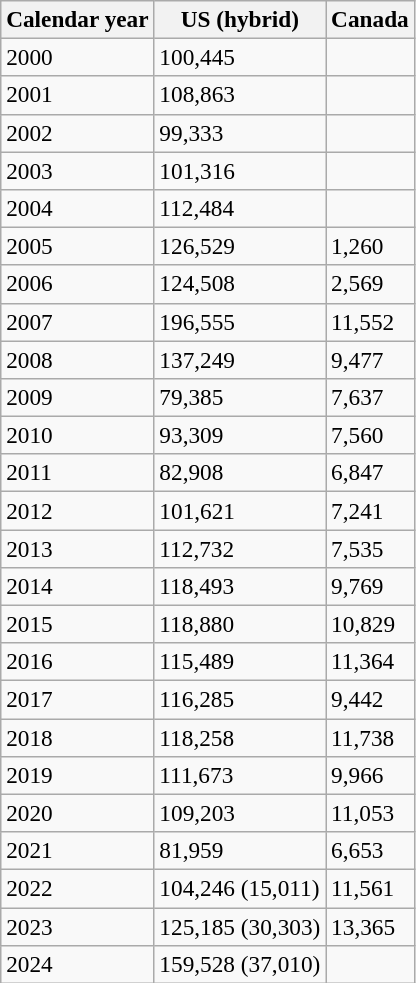<table class=wikitable style="font-size:97%">
<tr>
<th>Calendar year</th>
<th>US (hybrid)</th>
<th>Canada</th>
</tr>
<tr>
<td>2000</td>
<td>100,445</td>
<td></td>
</tr>
<tr>
<td>2001</td>
<td>108,863</td>
<td></td>
</tr>
<tr>
<td>2002</td>
<td>99,333</td>
<td></td>
</tr>
<tr>
<td>2003</td>
<td>101,316</td>
<td></td>
</tr>
<tr>
<td>2004</td>
<td>112,484</td>
<td></td>
</tr>
<tr>
<td>2005</td>
<td>126,529</td>
<td>1,260</td>
</tr>
<tr>
<td>2006</td>
<td>124,508</td>
<td>2,569</td>
</tr>
<tr>
<td>2007</td>
<td>196,555</td>
<td>11,552</td>
</tr>
<tr>
<td>2008</td>
<td>137,249</td>
<td>9,477</td>
</tr>
<tr>
<td>2009</td>
<td>79,385</td>
<td>7,637</td>
</tr>
<tr>
<td>2010</td>
<td>93,309</td>
<td>7,560</td>
</tr>
<tr>
<td>2011</td>
<td>82,908</td>
<td>6,847</td>
</tr>
<tr>
<td>2012</td>
<td>101,621</td>
<td>7,241</td>
</tr>
<tr>
<td>2013</td>
<td>112,732</td>
<td>7,535</td>
</tr>
<tr>
<td>2014</td>
<td>118,493</td>
<td>9,769</td>
</tr>
<tr>
<td>2015</td>
<td>118,880</td>
<td>10,829</td>
</tr>
<tr>
<td>2016</td>
<td>115,489</td>
<td>11,364</td>
</tr>
<tr>
<td>2017</td>
<td>116,285</td>
<td>9,442</td>
</tr>
<tr>
<td>2018</td>
<td>118,258</td>
<td>11,738</td>
</tr>
<tr>
<td>2019</td>
<td>111,673</td>
<td>9,966</td>
</tr>
<tr>
<td>2020</td>
<td>109,203</td>
<td>11,053</td>
</tr>
<tr>
<td>2021</td>
<td>81,959</td>
<td>6,653</td>
</tr>
<tr>
<td>2022</td>
<td>104,246 (15,011)</td>
<td>11,561</td>
</tr>
<tr>
<td>2023</td>
<td>125,185 (30,303)</td>
<td>13,365</td>
</tr>
<tr>
<td>2024</td>
<td>159,528 (37,010)</td>
<td></td>
</tr>
</table>
